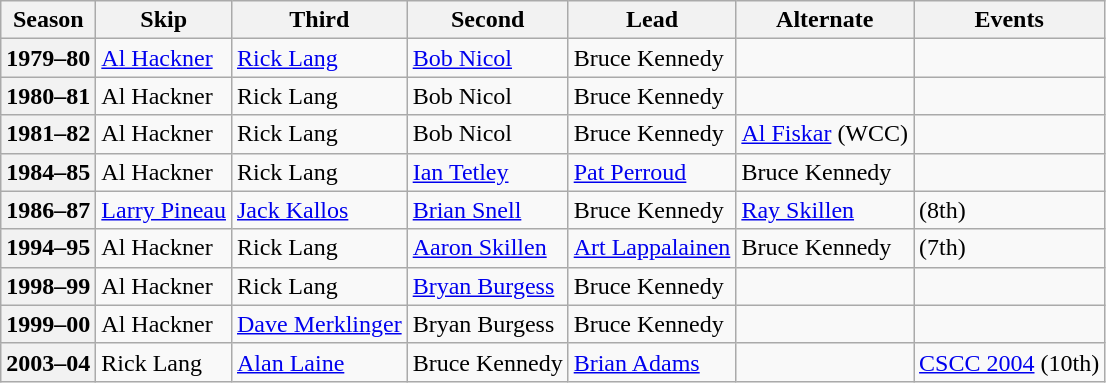<table class="wikitable">
<tr>
<th scope="col">Season</th>
<th scope="col">Skip</th>
<th scope="col">Third</th>
<th scope="col">Second</th>
<th scope="col">Lead</th>
<th scope="col">Alternate</th>
<th scope="col">Events</th>
</tr>
<tr>
<th scope="row">1979–80</th>
<td><a href='#'>Al Hackner</a></td>
<td><a href='#'>Rick Lang</a></td>
<td><a href='#'>Bob Nicol</a></td>
<td>Bruce Kennedy</td>
<td></td>
<td> </td>
</tr>
<tr>
<th scope="row">1980–81</th>
<td>Al Hackner</td>
<td>Rick Lang</td>
<td>Bob Nicol</td>
<td>Bruce Kennedy</td>
<td></td>
<td> </td>
</tr>
<tr>
<th scope="row">1981–82</th>
<td>Al Hackner</td>
<td>Rick Lang</td>
<td>Bob Nicol</td>
<td>Bruce Kennedy</td>
<td><a href='#'>Al Fiskar</a> (WCC)</td>
<td> <br> </td>
</tr>
<tr>
<th scope="row">1984–85</th>
<td>Al Hackner</td>
<td>Rick Lang</td>
<td><a href='#'>Ian Tetley</a></td>
<td><a href='#'>Pat Perroud</a></td>
<td>Bruce Kennedy</td>
<td> </td>
</tr>
<tr>
<th scope="row">1986–87</th>
<td><a href='#'>Larry Pineau</a></td>
<td><a href='#'>Jack Kallos</a></td>
<td><a href='#'>Brian Snell</a></td>
<td>Bruce Kennedy</td>
<td><a href='#'>Ray Skillen</a></td>
<td> (8th)</td>
</tr>
<tr>
<th scope="row">1994–95</th>
<td>Al Hackner</td>
<td>Rick Lang</td>
<td><a href='#'>Aaron Skillen</a></td>
<td><a href='#'>Art Lappalainen</a></td>
<td>Bruce Kennedy</td>
<td> (7th)</td>
</tr>
<tr>
<th scope="row">1998–99</th>
<td>Al Hackner</td>
<td>Rick Lang</td>
<td><a href='#'>Bryan Burgess</a></td>
<td>Bruce Kennedy</td>
<td></td>
<td></td>
</tr>
<tr>
<th scope="row">1999–00</th>
<td>Al Hackner</td>
<td><a href='#'>Dave Merklinger</a></td>
<td>Bryan Burgess</td>
<td>Bruce Kennedy</td>
<td></td>
<td></td>
</tr>
<tr>
<th scope="row">2003–04</th>
<td>Rick Lang</td>
<td><a href='#'>Alan Laine</a></td>
<td>Bruce Kennedy</td>
<td><a href='#'>Brian Adams</a></td>
<td></td>
<td><a href='#'>CSCC 2004</a> (10th)</td>
</tr>
</table>
